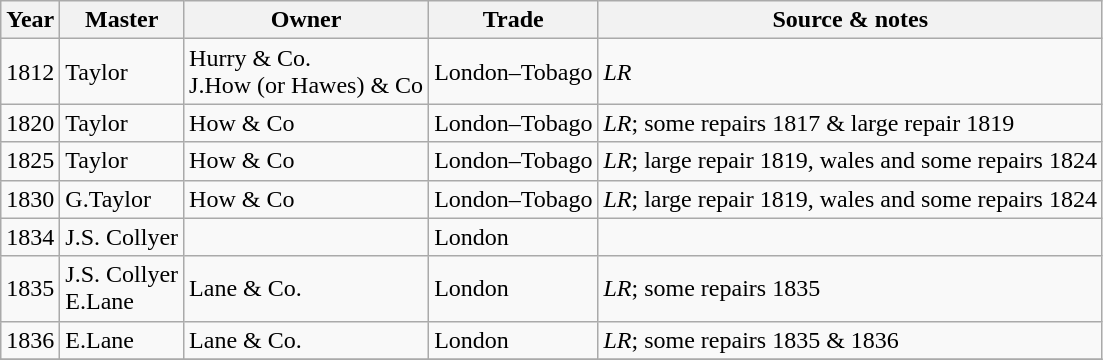<table class=" wikitable">
<tr>
<th>Year</th>
<th>Master</th>
<th>Owner</th>
<th>Trade</th>
<th>Source & notes</th>
</tr>
<tr>
<td>1812</td>
<td>Taylor</td>
<td>Hurry & Co.<br>J.How (or Hawes) & Co</td>
<td>London–Tobago</td>
<td><em>LR</em></td>
</tr>
<tr>
<td>1820</td>
<td>Taylor</td>
<td>How & Co</td>
<td>London–Tobago</td>
<td><em>LR</em>; some repairs 1817 & large repair 1819</td>
</tr>
<tr>
<td>1825</td>
<td>Taylor</td>
<td>How & Co</td>
<td>London–Tobago</td>
<td><em>LR</em>; large repair 1819, wales and some repairs 1824</td>
</tr>
<tr>
<td>1830</td>
<td>G.Taylor</td>
<td>How & Co</td>
<td>London–Tobago</td>
<td><em>LR</em>; large repair 1819, wales and some repairs 1824</td>
</tr>
<tr>
<td>1834</td>
<td>J.S. Collyer</td>
<td></td>
<td>London</td>
<td></td>
</tr>
<tr>
<td>1835</td>
<td>J.S. Collyer<br>E.Lane</td>
<td>Lane & Co.</td>
<td>London</td>
<td><em>LR</em>; some repairs 1835</td>
</tr>
<tr>
<td>1836</td>
<td>E.Lane</td>
<td>Lane & Co.</td>
<td>London</td>
<td><em>LR</em>; some repairs 1835 & 1836</td>
</tr>
<tr>
</tr>
</table>
